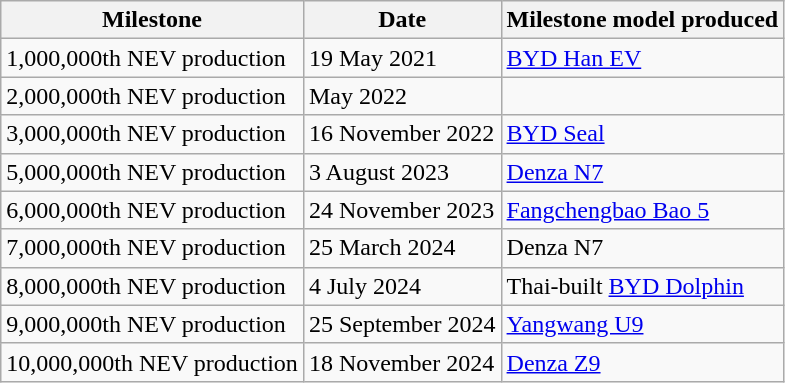<table class="wikitable">
<tr>
<th>Milestone</th>
<th>Date</th>
<th>Milestone model produced</th>
</tr>
<tr>
<td>1,000,000th NEV production</td>
<td>19 May 2021</td>
<td><a href='#'>BYD Han EV</a></td>
</tr>
<tr>
<td>2,000,000th NEV production</td>
<td>May 2022</td>
<td></td>
</tr>
<tr>
<td>3,000,000th NEV production</td>
<td>16 November 2022</td>
<td><a href='#'>BYD Seal</a></td>
</tr>
<tr>
<td>5,000,000th NEV production</td>
<td>3 August 2023</td>
<td><a href='#'>Denza N7</a></td>
</tr>
<tr>
<td>6,000,000th NEV production</td>
<td>24 November 2023</td>
<td><a href='#'>Fangchengbao Bao 5</a></td>
</tr>
<tr>
<td>7,000,000th NEV production</td>
<td>25 March 2024</td>
<td>Denza N7</td>
</tr>
<tr>
<td>8,000,000th NEV production</td>
<td>4 July 2024</td>
<td>Thai-built <a href='#'>BYD Dolphin</a></td>
</tr>
<tr>
<td>9,000,000th NEV production</td>
<td>25 September 2024</td>
<td><a href='#'>Yangwang U9</a></td>
</tr>
<tr>
<td>10,000,000th NEV production</td>
<td>18 November 2024</td>
<td><a href='#'>Denza Z9</a></td>
</tr>
</table>
